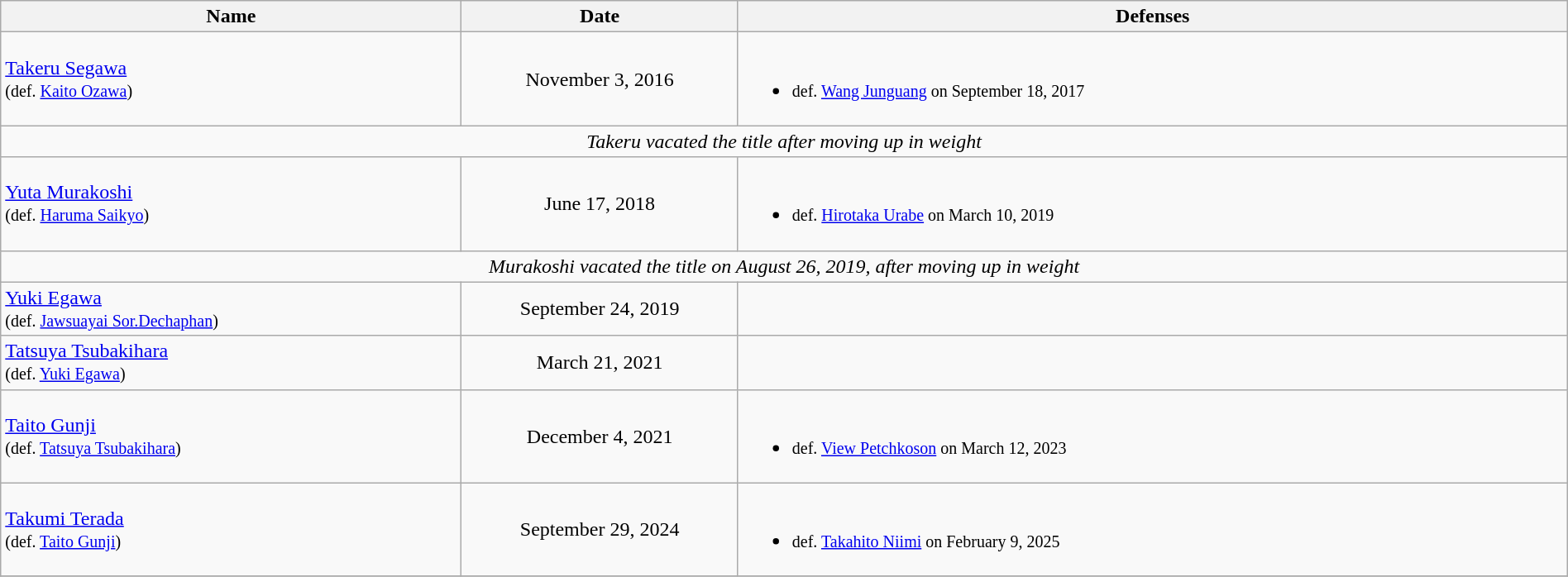<table class="wikitable" width=100%>
<tr>
<th width=25%>Name</th>
<th width=15%>Date</th>
<th width=45%>Defenses</th>
</tr>
<tr>
<td align=left> <a href='#'>Takeru Segawa</a> <br><small>(def. <a href='#'>Kaito Ozawa</a>)</small></td>
<td align=center>November 3, 2016</td>
<td><br><ul><li><small>def. <a href='#'>Wang Junguang</a> on September 18, 2017</small></li></ul></td>
</tr>
<tr>
<td colspan=3 align=center><em>Takeru vacated the title after moving up in weight</em></td>
</tr>
<tr>
<td align=left> <a href='#'>Yuta Murakoshi</a> <br><small>(def. <a href='#'>Haruma Saikyo</a>)</small></td>
<td align=center>June 17, 2018</td>
<td><br><ul><li><small>def. <a href='#'>Hirotaka Urabe</a> on March 10, 2019</small></li></ul></td>
</tr>
<tr>
<td colspan=3 align=center><em>Murakoshi vacated the title on August 26, 2019, after moving up in weight</em></td>
</tr>
<tr>
<td align=left> <a href='#'>Yuki Egawa</a> <br><small>(def. <a href='#'>Jawsuayai Sor.Dechaphan</a>)</small></td>
<td align=center>September 24, 2019</td>
<td></td>
</tr>
<tr>
<td align=left> <a href='#'>Tatsuya Tsubakihara</a> <br><small>(def. <a href='#'>Yuki Egawa</a>)</small></td>
<td align=center>March 21, 2021</td>
<td></td>
</tr>
<tr>
<td align=left> <a href='#'>Taito Gunji</a> <br><small>(def. <a href='#'>Tatsuya Tsubakihara</a>)</small></td>
<td align=center>December 4, 2021</td>
<td><br><ul><li><small>def. <a href='#'>View Petchkoson</a> on March 12, 2023</small></li></ul></td>
</tr>
<tr>
<td align=left> <a href='#'>Takumi Terada</a> <br><small>(def. <a href='#'>Taito Gunji</a>)</small></td>
<td align=center>September 29, 2024</td>
<td><br><ul><li><small>def. <a href='#'>Takahito Niimi</a> on February 9, 2025</small></li></ul></td>
</tr>
<tr>
</tr>
</table>
